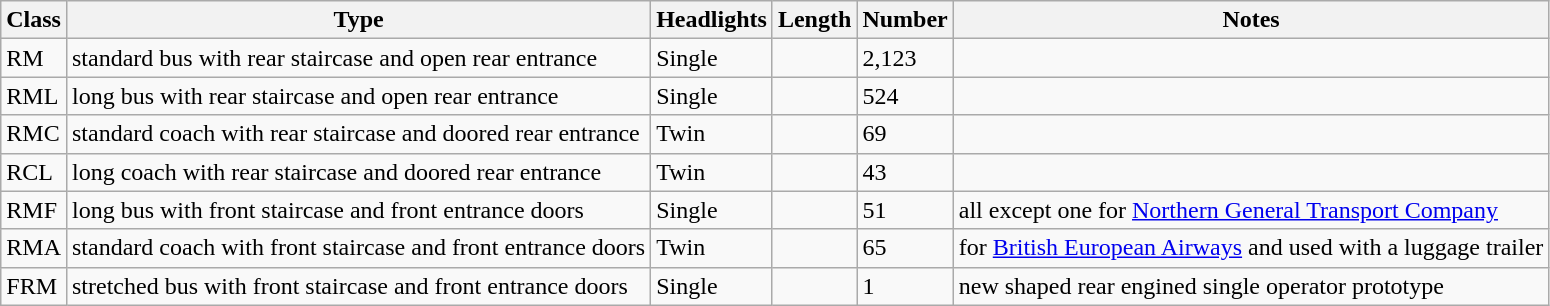<table class="wikitable sortable">
<tr>
<th>Class</th>
<th>Type</th>
<th>Headlights</th>
<th>Length</th>
<th>Number</th>
<th>Notes</th>
</tr>
<tr>
<td>RM</td>
<td>standard bus with rear staircase and open rear entrance</td>
<td>Single</td>
<td></td>
<td>2,123</td>
<td></td>
</tr>
<tr>
<td>RML</td>
<td>long bus with rear staircase and open rear entrance</td>
<td>Single</td>
<td></td>
<td>524</td>
<td></td>
</tr>
<tr>
<td>RMC</td>
<td>standard coach with rear staircase and doored rear entrance</td>
<td>Twin</td>
<td></td>
<td>69</td>
<td></td>
</tr>
<tr>
<td>RCL</td>
<td>long coach with rear staircase and doored rear entrance</td>
<td>Twin</td>
<td></td>
<td>43</td>
<td></td>
</tr>
<tr>
<td>RMF</td>
<td>long bus with front staircase and front entrance doors</td>
<td>Single</td>
<td></td>
<td>51</td>
<td>all except one for <a href='#'>Northern General Transport Company</a></td>
</tr>
<tr>
<td>RMA</td>
<td>standard coach with front staircase and front entrance doors</td>
<td>Twin</td>
<td></td>
<td>65</td>
<td>for <a href='#'>British European Airways</a> and used with a luggage trailer</td>
</tr>
<tr>
<td>FRM</td>
<td>stretched bus with front staircase and front entrance doors</td>
<td>Single</td>
<td></td>
<td>1</td>
<td>new shaped rear engined single operator prototype</td>
</tr>
</table>
